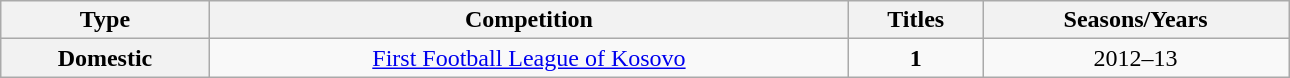<table class="wikitable" width=68% style="text-align: center;font-size:100%;">
<tr>
<th scope=col>Type</th>
<th scope=col>Competition</th>
<th scope=col>Titles</th>
<th scope=col>Seasons/Years</th>
</tr>
<tr>
<th>Domestic</th>
<td><a href='#'>First Football League of Kosovo</a></td>
<td><strong>1</strong></td>
<td>2012–13</td>
</tr>
</table>
